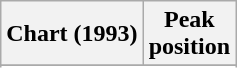<table class="wikitable sortable">
<tr>
<th align="left">Chart (1993)</th>
<th align="center">Peak<br>position</th>
</tr>
<tr>
</tr>
<tr>
</tr>
</table>
